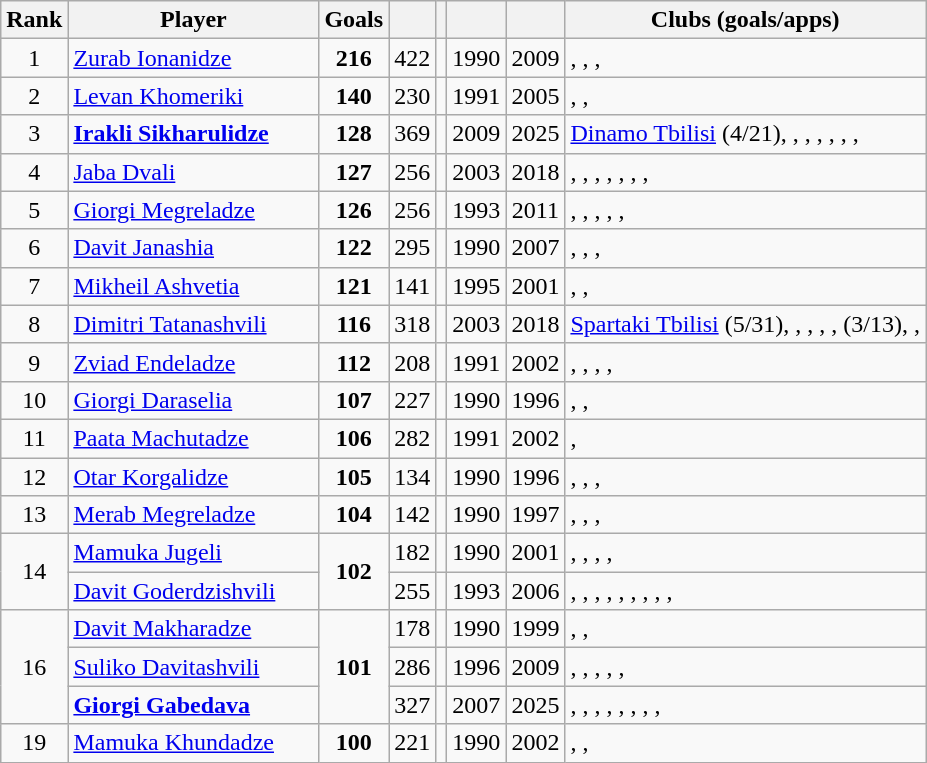<table class="wikitable sortable" style="text-align:center">
<tr>
<th scope="col">Rank</th>
<th scope="col" width="160px">Player</th>
<th scope="col">Goals</th>
<th scope="col"></th>
<th scope="col"></th>
<th scope="col"></th>
<th scope="col"></th>
<th class="unsortable">Clubs (goals/apps)</th>
</tr>
<tr>
<td>1</td>
<td style="text-align:left"><a href='#'>Zurab Ionanidze</a></td>
<td><strong>216</strong></td>
<td>422</td>
<td></td>
<td>1990</td>
<td>2009</td>
<td style="text-align:left">, , , </td>
</tr>
<tr>
<td>2</td>
<td style="text-align:left"><a href='#'>Levan Khomeriki</a></td>
<td><strong>140</strong></td>
<td>230</td>
<td></td>
<td>1991</td>
<td>2005</td>
<td style="text-align:left">, , </td>
</tr>
<tr>
<td>3</td>
<td style="text-align:left"><strong><a href='#'>Irakli Sikharulidze</a></strong></td>
<td><strong>128</strong></td>
<td>369</td>
<td></td>
<td>2009</td>
<td>2025</td>
<td style="text-align:left"><a href='#'>Dinamo Tbilisi</a> (4/21), , , , , , , </td>
</tr>
<tr>
<td>4</td>
<td style="text-align:left"><a href='#'>Jaba Dvali</a></td>
<td><strong>127</strong></td>
<td>256</td>
<td></td>
<td>2003</td>
<td>2018</td>
<td style="text-align:left">, , , , , , , </td>
</tr>
<tr>
<td>5</td>
<td style="text-align:left"><a href='#'>Giorgi Megreladze</a></td>
<td><strong>126</strong></td>
<td>256</td>
<td></td>
<td>1993</td>
<td>2011</td>
<td style="text-align:left">, , , , , </td>
</tr>
<tr>
<td>6</td>
<td style="text-align:left"><a href='#'>Davit Janashia</a></td>
<td><strong>122</strong></td>
<td>295</td>
<td></td>
<td>1990</td>
<td>2007</td>
<td style="text-align:left">, , , </td>
</tr>
<tr>
<td>7</td>
<td style="text-align:left"><a href='#'>Mikheil Ashvetia</a></td>
<td><strong>121</strong></td>
<td>141</td>
<td></td>
<td>1995</td>
<td>2001</td>
<td style="text-align:left">, , </td>
</tr>
<tr>
<td>8</td>
<td style="text-align:left"><a href='#'>Dimitri Tatanashvili</a></td>
<td><strong>116</strong></td>
<td>318</td>
<td></td>
<td>2003</td>
<td>2018</td>
<td style="text-align:left"><a href='#'>Spartaki Tbilisi</a> (5/31), , , , ,  (3/13),  , </td>
</tr>
<tr>
<td>9</td>
<td style="text-align:left"><a href='#'>Zviad Endeladze</a></td>
<td><strong>112</strong></td>
<td>208</td>
<td></td>
<td>1991</td>
<td>2002</td>
<td style="text-align:left">, , , , </td>
</tr>
<tr>
<td>10</td>
<td style="text-align:left"><a href='#'>Giorgi Daraselia</a></td>
<td><strong>107</strong></td>
<td>227</td>
<td></td>
<td>1990</td>
<td>1996</td>
<td style="text-align:left">, , </td>
</tr>
<tr>
<td>11</td>
<td style="text-align:left"><a href='#'>Paata Machutadze</a></td>
<td><strong>106</strong></td>
<td>282</td>
<td></td>
<td>1991</td>
<td>2002</td>
<td style="text-align:left">, </td>
</tr>
<tr>
<td>12</td>
<td style="text-align:left"><a href='#'>Otar Korgalidze</a></td>
<td><strong>105</strong></td>
<td>134</td>
<td></td>
<td>1990</td>
<td>1996</td>
<td style="text-align:left">, , , </td>
</tr>
<tr>
<td>13</td>
<td style="text-align:left"><a href='#'>Merab Megreladze</a></td>
<td><strong>104</strong></td>
<td>142</td>
<td></td>
<td>1990</td>
<td>1997</td>
<td style="text-align:left">, , , </td>
</tr>
<tr>
<td rowspan="2">14</td>
<td style="text-align:left"><a href='#'>Mamuka Jugeli</a></td>
<td rowspan="2"><strong>102</strong></td>
<td>182</td>
<td></td>
<td>1990</td>
<td>2001</td>
<td style="text-align:left">, , , , </td>
</tr>
<tr>
<td style="text-align:left"><a href='#'>Davit Goderdzishvili</a></td>
<td>255</td>
<td></td>
<td>1993</td>
<td>2006</td>
<td style="text-align:left">, , , , , , , , , </td>
</tr>
<tr>
<td rowspan="3">16</td>
<td style="text-align:left"><a href='#'>Davit Makharadze</a></td>
<td rowspan="3"><strong>101</strong></td>
<td>178</td>
<td></td>
<td>1990</td>
<td>1999</td>
<td style="text-align:left">, , </td>
</tr>
<tr>
<td style="text-align:left"><a href='#'>Suliko Davitashvili</a></td>
<td>286</td>
<td></td>
<td>1996</td>
<td>2009</td>
<td style="text-align:left">, , , , , </td>
</tr>
<tr>
<td style="text-align:left"><strong><a href='#'>Giorgi Gabedava</a></strong></td>
<td>327</td>
<td></td>
<td>2007</td>
<td>2025</td>
<td style="text-align:left">, , , , , , , , </td>
</tr>
<tr>
<td>19</td>
<td style="text-align:left"><a href='#'>Mamuka Khundadze</a></td>
<td><strong>100</strong></td>
<td>221</td>
<td></td>
<td>1990</td>
<td>2002</td>
<td style="text-align:left">, , </td>
</tr>
</table>
